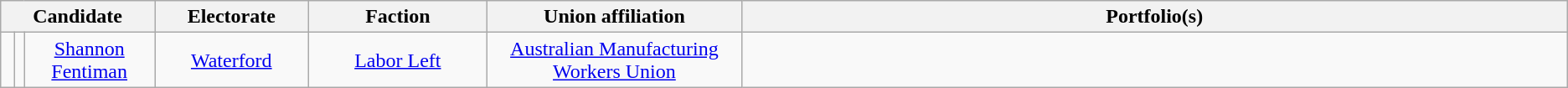<table class="wikitable" style="text-align:center">
<tr>
<th width=125px; colspan=3>Candidate</th>
<th width=115px>Electorate</th>
<th width=135px>Faction</th>
<th width=195px>Union affiliation</th>
<th width=650px>Portfolio(s)</th>
</tr>
<tr>
<td width="3pt" > </td>
<td></td>
<td><a href='#'>Shannon Fentiman</a></td>
<td><a href='#'>Waterford</a></td>
<td><a href='#'>Labor Left</a></td>
<td><a href='#'>Australian Manufacturing Workers Union</a></td>
<td align=left></td>
</tr>
</table>
